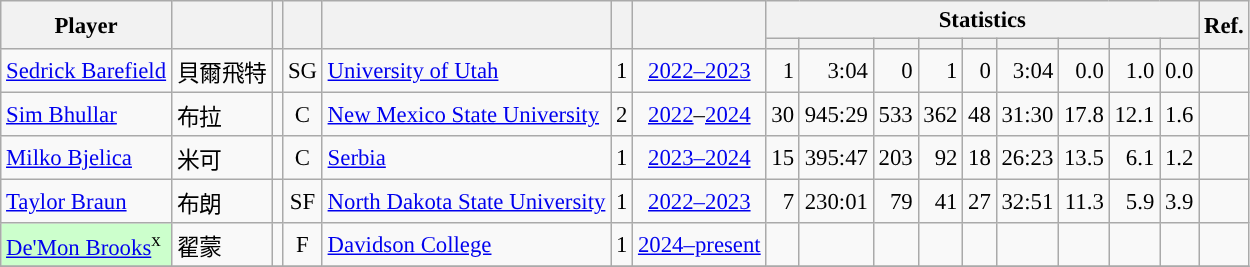<table class="wikitable sortable" style="font-size:95%; text-align:right;">
<tr>
<th rowspan="2">Player</th>
<th rowspan="2"></th>
<th rowspan="2"></th>
<th rowspan="2"></th>
<th rowspan="2"></th>
<th rowspan="2"></th>
<th rowspan="2"></th>
<th colspan="9">Statistics</th>
<th rowspan="2">Ref.</th>
</tr>
<tr>
<th></th>
<th></th>
<th></th>
<th></th>
<th></th>
<th></th>
<th></th>
<th></th>
<th></th>
</tr>
<tr>
<td align="left"><a href='#'>Sedrick Barefield</a></td>
<td align="left">貝爾飛特</td>
<td align="center"></td>
<td align="center">SG</td>
<td align="left"><a href='#'>University of Utah</a></td>
<td align="center">1</td>
<td align="center"><a href='#'>2022–2023</a></td>
<td>1</td>
<td>3:04</td>
<td>0</td>
<td>1</td>
<td>0</td>
<td>3:04</td>
<td>0.0</td>
<td>1.0</td>
<td>0.0</td>
<td align="center"></td>
</tr>
<tr>
<td align="left"><a href='#'>Sim Bhullar</a></td>
<td align="left">布拉</td>
<td align="center"></td>
<td align="center">C</td>
<td align="left"><a href='#'>New Mexico State University</a></td>
<td align="center">2</td>
<td align="center"><a href='#'>2022</a>–<a href='#'>2024</a></td>
<td>30</td>
<td>945:29</td>
<td>533</td>
<td>362</td>
<td>48</td>
<td>31:30</td>
<td>17.8</td>
<td>12.1</td>
<td>1.6</td>
<td align="center"></td>
</tr>
<tr>
<td align="left"><a href='#'>Milko Bjelica</a></td>
<td align="left">米可</td>
<td align="center"></td>
<td align="center">C</td>
<td align="left"><a href='#'>Serbia</a></td>
<td align="center">1</td>
<td align="center"><a href='#'>2023–2024</a></td>
<td>15</td>
<td>395:47</td>
<td>203</td>
<td>92</td>
<td>18</td>
<td>26:23</td>
<td>13.5</td>
<td>6.1</td>
<td>1.2</td>
<td align="center"></td>
</tr>
<tr>
<td align="left"><a href='#'>Taylor Braun</a></td>
<td align="left">布朗</td>
<td align="center"></td>
<td align="center">SF</td>
<td align="left"><a href='#'>North Dakota State University</a></td>
<td align="center">1</td>
<td align="center"><a href='#'>2022–2023</a></td>
<td>7</td>
<td>230:01</td>
<td>79</td>
<td>41</td>
<td>27</td>
<td>32:51</td>
<td>11.3</td>
<td>5.9</td>
<td>3.9</td>
<td align="center"></td>
</tr>
<tr>
<td align="left" bgcolor="#CCFFCC"><a href='#'>De'Mon Brooks</a><sup>x</sup></td>
<td align="left">翟蒙</td>
<td align="center"></td>
<td align="center">F</td>
<td align="left"><a href='#'>Davidson College</a></td>
<td align="center">1</td>
<td align="center"><a href='#'>2024–present</a></td>
<td></td>
<td></td>
<td></td>
<td></td>
<td></td>
<td></td>
<td></td>
<td></td>
<td></td>
<td align="center"></td>
</tr>
<tr>
</tr>
</table>
